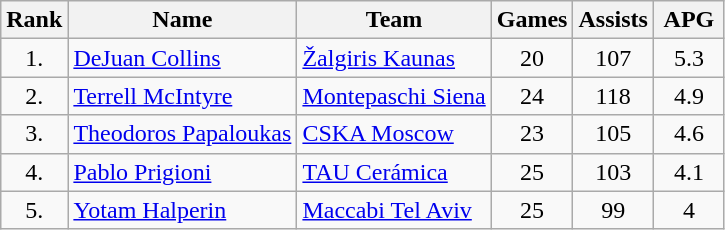<table class="wikitable" style="text-align: center;">
<tr>
<th>Rank</th>
<th>Name</th>
<th>Team</th>
<th>Games</th>
<th>Assists</th>
<th width=40>APG</th>
</tr>
<tr>
<td>1.</td>
<td align="left"> <a href='#'>DeJuan Collins</a></td>
<td align="left"> <a href='#'>Žalgiris Kaunas</a></td>
<td>20</td>
<td>107</td>
<td>5.3</td>
</tr>
<tr>
<td>2.</td>
<td align="left"> <a href='#'>Terrell McIntyre</a></td>
<td align="left"> <a href='#'>Montepaschi Siena</a></td>
<td>24</td>
<td>118</td>
<td>4.9</td>
</tr>
<tr>
<td>3.</td>
<td align="left"> <a href='#'>Theodoros Papaloukas</a></td>
<td align="left"> <a href='#'>CSKA Moscow</a></td>
<td>23</td>
<td>105</td>
<td>4.6</td>
</tr>
<tr>
<td>4.</td>
<td align="left"> <a href='#'>Pablo Prigioni</a></td>
<td align="left"> <a href='#'>TAU Cerámica</a></td>
<td>25</td>
<td>103</td>
<td>4.1</td>
</tr>
<tr>
<td>5.</td>
<td align="left"> <a href='#'>Yotam Halperin</a></td>
<td align="left"> <a href='#'>Maccabi Tel Aviv</a></td>
<td>25</td>
<td>99</td>
<td>4</td>
</tr>
</table>
